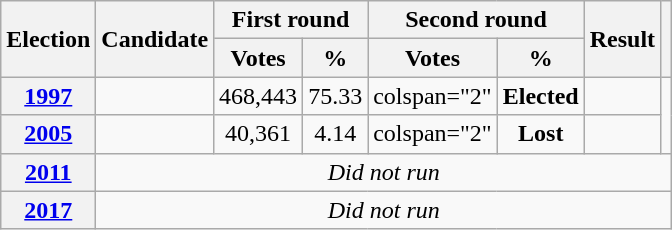<table class="wikitable" style="text-align:center">
<tr>
<th rowspan="2">Election</th>
<th rowspan="2">Candidate</th>
<th colspan="2" scope="col">First round</th>
<th colspan="2">Second round</th>
<th rowspan="2">Result</th>
<th rowspan="2"></th>
</tr>
<tr>
<th>Votes</th>
<th>%</th>
<th>Votes</th>
<th>%</th>
</tr>
<tr>
<th><a href='#'>1997</a></th>
<td></td>
<td>468,443</td>
<td>75.33</td>
<td>colspan="2" </td>
<td><strong>Elected</strong> </td>
<td></td>
</tr>
<tr>
<th><a href='#'>2005</a></th>
<td></td>
<td>40,361</td>
<td>4.14</td>
<td>colspan="2" </td>
<td><strong>Lost</strong> </td>
<td></td>
</tr>
<tr>
<th><a href='#'>2011</a></th>
<td colspan="7" align="center"><em>Did not run</em></td>
</tr>
<tr>
<th><a href='#'>2017</a></th>
<td colspan="7" align="center"><em>Did not run</em></td>
</tr>
</table>
